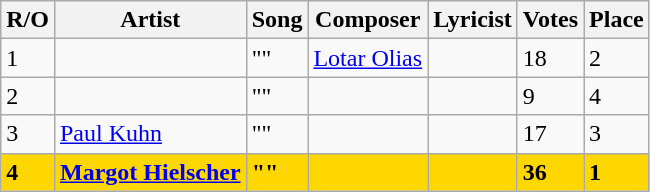<table class="wikitable">
<tr>
<th>R/O</th>
<th>Artist</th>
<th>Song</th>
<th>Composer</th>
<th>Lyricist</th>
<th>Votes</th>
<th>Place</th>
</tr>
<tr>
<td>1</td>
<td></td>
<td>""</td>
<td><a href='#'>Lotar Olias</a></td>
<td></td>
<td>18</td>
<td>2</td>
</tr>
<tr>
<td>2</td>
<td></td>
<td>""</td>
<td></td>
<td></td>
<td>9</td>
<td>4</td>
</tr>
<tr>
<td>3</td>
<td><a href='#'>Paul Kuhn</a></td>
<td>""</td>
<td></td>
<td></td>
<td>17</td>
<td>3</td>
</tr>
<tr style="font-weight:bold; background:gold;">
<td>4</td>
<td><a href='#'>Margot Hielscher</a></td>
<td>""</td>
<td></td>
<td></td>
<td>36</td>
<td>1</td>
</tr>
</table>
